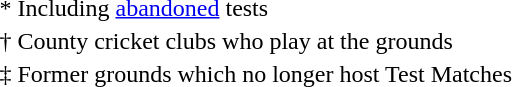<table>
<tr>
<td>*</td>
<td>Including <a href='#'>abandoned</a> tests</td>
</tr>
<tr>
<td>†</td>
<td>County cricket clubs who play at the grounds</td>
</tr>
<tr>
<td>‡</td>
<td>Former grounds which no longer host Test Matches</td>
</tr>
</table>
